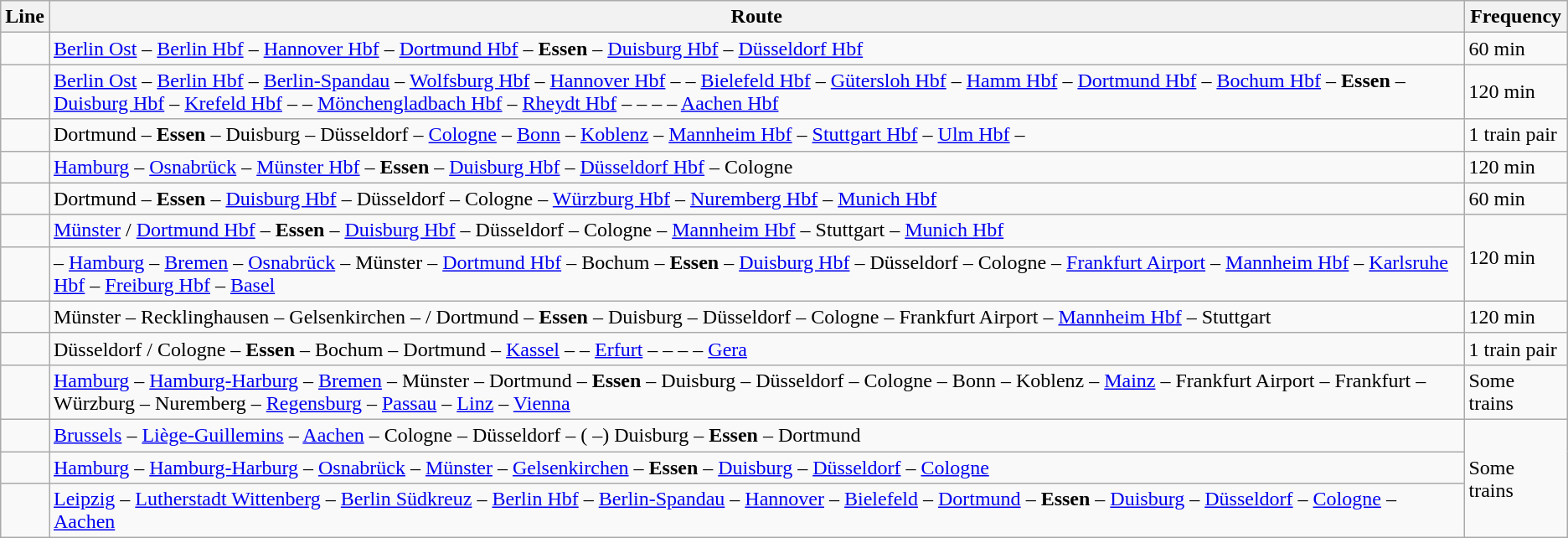<table class="wikitable zebra">
<tr class="hintergrundfarbe5">
<th>Line</th>
<th>Route</th>
<th>Frequency</th>
</tr>
<tr>
<td align="center"></td>
<td><a href='#'>Berlin Ost</a> – <a href='#'>Berlin Hbf</a> – <a href='#'>Hannover Hbf</a> – <a href='#'>Dortmund Hbf</a> – <strong>Essen</strong> – <a href='#'>Duisburg Hbf</a> – <a href='#'>Düsseldorf Hbf</a></td>
<td>60 min</td>
</tr>
<tr>
<td align="center"></td>
<td><a href='#'>Berlin Ost</a> – <a href='#'>Berlin Hbf</a> – <a href='#'>Berlin-Spandau</a> – <a href='#'>Wolfsburg Hbf</a> – <a href='#'>Hannover Hbf</a> –  – <a href='#'>Bielefeld Hbf</a> – <a href='#'>Gütersloh Hbf</a> – <a href='#'>Hamm Hbf</a> – <a href='#'>Dortmund Hbf</a> – <a href='#'>Bochum Hbf</a> – <strong>Essen</strong> – <a href='#'>Duisburg Hbf</a> – <a href='#'>Krefeld Hbf</a> –  – <a href='#'>Mönchengladbach Hbf</a> – <a href='#'>Rheydt Hbf</a> –  –  –  – <a href='#'>Aachen Hbf</a></td>
<td>120 min</td>
</tr>
<tr>
<td align="center"></td>
<td>Dortmund – <strong>Essen</strong> – Duisburg – Düsseldorf – <a href='#'>Cologne</a> – <a href='#'>Bonn</a> – <a href='#'>Koblenz</a> – <a href='#'>Mannheim Hbf</a> – <a href='#'>Stuttgart Hbf</a> – <a href='#'>Ulm Hbf</a> – </td>
<td>1 train pair</td>
</tr>
<tr>
<td align="center"></td>
<td><a href='#'>Hamburg</a> –  <a href='#'>Osnabrück</a> – <a href='#'>Münster Hbf</a> – <strong>Essen</strong> – <a href='#'>Duisburg Hbf</a> – <a href='#'>Düsseldorf Hbf</a> – Cologne</td>
<td>120 min</td>
</tr>
<tr>
<td align="center"></td>
<td>Dortmund – <strong>Essen</strong> – <a href='#'>Duisburg Hbf</a> – Düsseldorf – Cologne –  <a href='#'>Würzburg Hbf</a> – <a href='#'>Nuremberg Hbf</a> – <a href='#'>Munich Hbf</a></td>
<td>60 min</td>
</tr>
<tr>
<td align="center"></td>
<td><a href='#'>Münster</a> / <a href='#'>Dortmund Hbf</a> – <strong>Essen</strong> – <a href='#'>Duisburg Hbf</a> – Düsseldorf – Cologne –  <a href='#'>Mannheim Hbf</a> – Stuttgart – <a href='#'>Munich Hbf</a></td>
<td rowspan="2">120 min</td>
</tr>
<tr>
<td align="center"></td>
<td> – <a href='#'>Hamburg</a> – <a href='#'>Bremen</a> – <a href='#'>Osnabrück</a> – Münster – <a href='#'>Dortmund Hbf</a> – Bochum – <strong>Essen</strong> – <a href='#'>Duisburg Hbf</a> – Düsseldorf – Cologne  – <a href='#'>Frankfurt Airport</a> – <a href='#'>Mannheim Hbf</a> – <a href='#'>Karlsruhe Hbf</a> – <a href='#'>Freiburg Hbf</a> – <a href='#'>Basel</a></td>
</tr>
<tr>
<td align="center"></td>
<td>Münster – Recklinghausen – Gelsenkirchen – / Dortmund – <strong>Essen</strong> – Duisburg – Düsseldorf – Cologne – Frankfurt Airport – <a href='#'>Mannheim Hbf</a> – Stuttgart</td>
<td>120 min</td>
</tr>
<tr>
<td align="center"></td>
<td>Düsseldorf / Cologne – <strong>Essen</strong> – Bochum – Dortmund – <a href='#'>Kassel</a> –  – <a href='#'>Erfurt</a> –  –  –  – <a href='#'>Gera</a></td>
<td>1 train pair</td>
</tr>
<tr>
<td align="center"></td>
<td><a href='#'>Hamburg</a> – <a href='#'>Hamburg-Harburg</a> – <a href='#'>Bremen</a> – Münster – Dortmund – <strong>Essen</strong> – Duisburg – Düsseldorf – Cologne – Bonn – Koblenz – <a href='#'>Mainz</a> – Frankfurt Airport – Frankfurt – Würzburg – Nuremberg – <a href='#'>Regensburg</a> – <a href='#'>Passau</a> – <a href='#'>Linz</a> – <a href='#'>Vienna</a></td>
<td>Some trains</td>
</tr>
<tr>
<td align="center"></td>
<td> <a href='#'>Brussels</a> – <a href='#'>Liège-Guillemins</a> – <a href='#'>Aachen</a> – Cologne – Düsseldorf – ( –) Duisburg – <strong>Essen</strong> – Dortmund</td>
<td rowspan="3">Some trains</td>
</tr>
<tr>
<td align="center"></td>
<td><a href='#'>Hamburg</a> – <a href='#'>Hamburg-Harburg</a> – <a href='#'>Osnabrück</a> – <a href='#'>Münster</a> – <a href='#'>Gelsenkirchen</a> – <strong>Essen</strong> – <a href='#'>Duisburg</a> – <a href='#'>Düsseldorf</a> – <a href='#'>Cologne</a></td>
</tr>
<tr>
<td align="center"></td>
<td><a href='#'>Leipzig</a> – <a href='#'>Lutherstadt Wittenberg</a> –  <a href='#'>Berlin Südkreuz</a> – <a href='#'>Berlin Hbf</a> – <a href='#'>Berlin-Spandau</a> – <a href='#'>Hannover</a> – <a href='#'>Bielefeld</a> – <a href='#'>Dortmund</a> – <strong>Essen</strong> – <a href='#'>Duisburg</a> – <a href='#'>Düsseldorf</a> – <a href='#'>Cologne</a> – <a href='#'>Aachen</a></td>
</tr>
</table>
